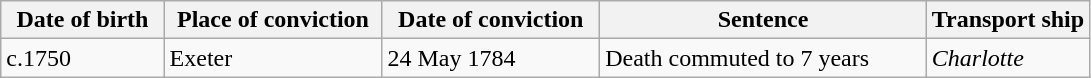<table class="wikitable sortable plainrowheaders" style="width=1024px;">
<tr>
<th style="width: 15%;">Date of birth</th>
<th style="width: 20%;">Place of conviction</th>
<th style="width: 20%;">Date of conviction</th>
<th style="width: 30%;">Sentence</th>
<th style="width: 15%;">Transport ship</th>
</tr>
<tr>
<td>c.1750</td>
<td>Exeter</td>
<td>24 May 1784</td>
<td>Death commuted to 7 years</td>
<td><em>Charlotte</em></td>
</tr>
</table>
